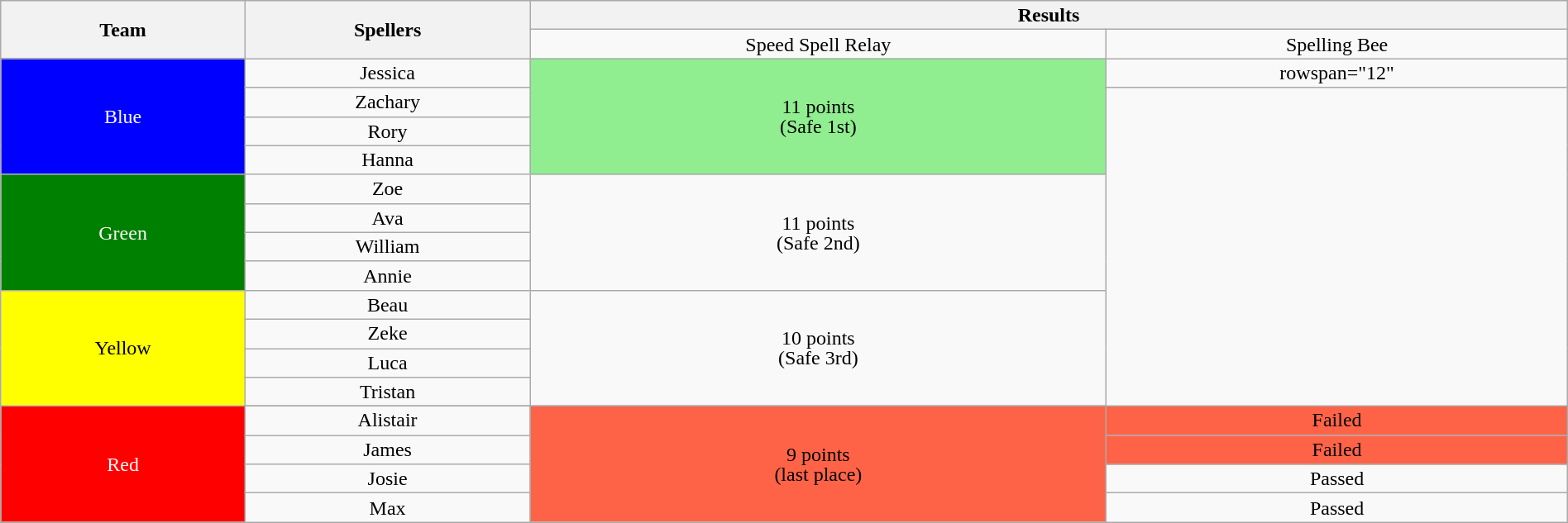<table class="wikitable plainrowheaders" style="text-align:center; line-height:16px; width:100%;">
<tr>
<th rowspan="2">Team</th>
<th rowspan="2">Spellers</th>
<th colspan="2">Results</th>
</tr>
<tr>
<td>Speed Spell Relay</td>
<td>Spelling Bee</td>
</tr>
<tr>
<td rowspan="4" style="background: blue; color: white;">Blue</td>
<td>Jessica</td>
<td rowspan="4" style="background: lightgreen; color: black;">11 points<br>(Safe 1st)</td>
<td>rowspan="12" </td>
</tr>
<tr>
<td>Zachary </td>
</tr>
<tr>
<td>Rory </td>
</tr>
<tr>
<td>Hanna </td>
</tr>
<tr>
<td rowspan="4" style="background: green; color: white;">Green</td>
<td>Zoe</td>
<td rowspan="4">11 points<br>(Safe 2nd)</td>
</tr>
<tr>
<td>Ava </td>
</tr>
<tr>
<td>William </td>
</tr>
<tr>
<td>Annie </td>
</tr>
<tr>
<td rowspan="4" style="background: yellow; color: black;">Yellow</td>
<td>Beau</td>
<td rowspan="4">10 points<br>(Safe 3rd)</td>
</tr>
<tr>
<td>Zeke </td>
</tr>
<tr>
<td>Luca </td>
</tr>
<tr>
<td>Tristan </td>
</tr>
<tr>
<td rowspan="5" style="background: red; color: white;">Red</td>
</tr>
<tr>
<td>Alistair </td>
<td rowspan="4" style="background: tomato; color: black;">9 points<br>(last place)</td>
<td style="background: tomato; color: black;">Failed</td>
</tr>
<tr>
<td>James </td>
<td style="background: tomato; color: black;">Failed</td>
</tr>
<tr>
<td>Josie </td>
<td>Passed</td>
</tr>
<tr>
<td>Max </td>
<td>Passed</td>
</tr>
</table>
